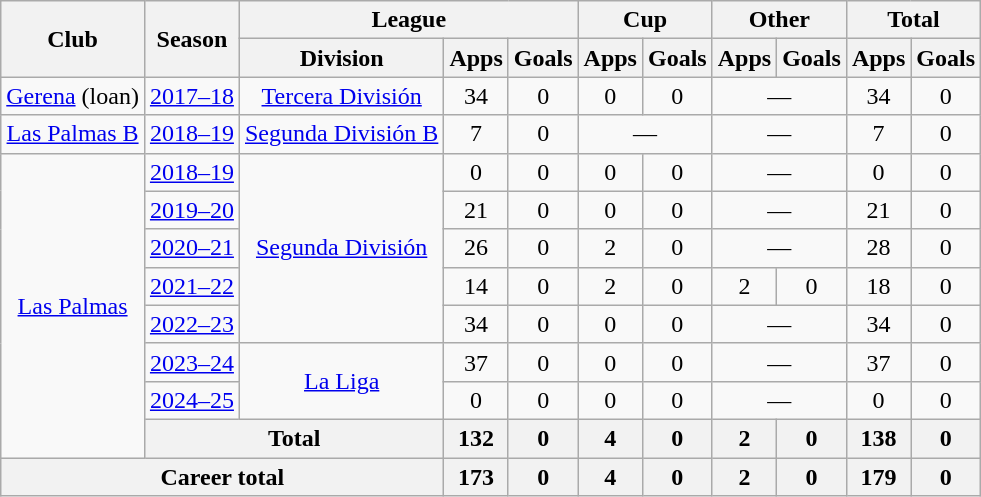<table class="wikitable" style="text-align: center">
<tr>
<th rowspan="2">Club</th>
<th rowspan="2">Season</th>
<th colspan="3">League</th>
<th colspan="2">Cup</th>
<th colspan="2">Other</th>
<th colspan="2">Total</th>
</tr>
<tr>
<th>Division</th>
<th>Apps</th>
<th>Goals</th>
<th>Apps</th>
<th>Goals</th>
<th>Apps</th>
<th>Goals</th>
<th>Apps</th>
<th>Goals</th>
</tr>
<tr>
<td><a href='#'>Gerena</a> (loan)</td>
<td><a href='#'>2017–18</a></td>
<td><a href='#'>Tercera División</a></td>
<td>34</td>
<td>0</td>
<td>0</td>
<td>0</td>
<td colspan="2">—</td>
<td>34</td>
<td>0</td>
</tr>
<tr>
<td><a href='#'>Las Palmas B</a></td>
<td><a href='#'>2018–19</a></td>
<td><a href='#'>Segunda División B</a></td>
<td>7</td>
<td>0</td>
<td colspan="2">—</td>
<td colspan="2">—</td>
<td>7</td>
<td>0</td>
</tr>
<tr>
<td rowspan="8"><a href='#'>Las Palmas</a></td>
<td><a href='#'>2018–19</a></td>
<td rowspan="5"><a href='#'>Segunda División</a></td>
<td>0</td>
<td>0</td>
<td>0</td>
<td>0</td>
<td colspan="2">—</td>
<td>0</td>
<td>0</td>
</tr>
<tr>
<td><a href='#'>2019–20</a></td>
<td>21</td>
<td>0</td>
<td>0</td>
<td>0</td>
<td colspan="2">—</td>
<td>21</td>
<td>0</td>
</tr>
<tr>
<td><a href='#'>2020–21</a></td>
<td>26</td>
<td>0</td>
<td>2</td>
<td>0</td>
<td colspan="2">—</td>
<td>28</td>
<td>0</td>
</tr>
<tr>
<td><a href='#'>2021–22</a></td>
<td>14</td>
<td>0</td>
<td>2</td>
<td>0</td>
<td>2</td>
<td>0</td>
<td>18</td>
<td>0</td>
</tr>
<tr>
<td><a href='#'>2022–23</a></td>
<td>34</td>
<td>0</td>
<td>0</td>
<td>0</td>
<td colspan="2">—</td>
<td>34</td>
<td>0</td>
</tr>
<tr>
<td><a href='#'>2023–24</a></td>
<td rowspan="2"><a href='#'>La Liga</a></td>
<td>37</td>
<td>0</td>
<td>0</td>
<td>0</td>
<td colspan="2">—</td>
<td>37</td>
<td>0</td>
</tr>
<tr>
<td><a href='#'>2024–25</a></td>
<td>0</td>
<td>0</td>
<td>0</td>
<td>0</td>
<td colspan="2">—</td>
<td>0</td>
<td>0</td>
</tr>
<tr>
<th colspan="2">Total</th>
<th>132</th>
<th>0</th>
<th>4</th>
<th>0</th>
<th>2</th>
<th>0</th>
<th>138</th>
<th>0</th>
</tr>
<tr>
<th colspan="3">Career total</th>
<th>173</th>
<th>0</th>
<th>4</th>
<th>0</th>
<th>2</th>
<th>0</th>
<th>179</th>
<th>0</th>
</tr>
</table>
